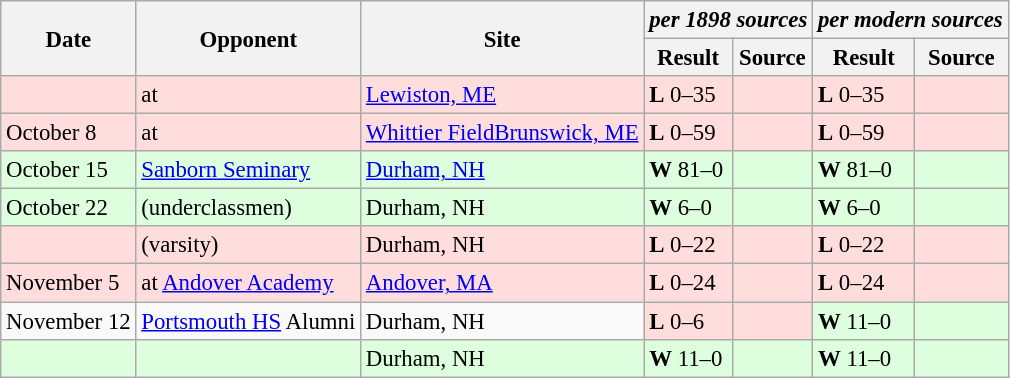<table class="wikitable" style="text-align:left; font-size: 95%;">
<tr>
<th rowspan=2>Date</th>
<th rowspan=2>Opponent</th>
<th rowspan=2>Site</th>
<th colspan=2><em>per 1898 sources</em></th>
<th colspan=2><em>per modern sources</em></th>
</tr>
<tr>
<th>Result</th>
<th>Source</th>
<th>Result</th>
<th>Source</th>
</tr>
<tr style="background:#FFDDDD;">
<td></td>
<td>at </td>
<td><a href='#'>Lewiston, ME</a></td>
<td><strong>L</strong> 0–35</td>
<td></td>
<td><strong>L</strong> 0–35</td>
<td></td>
</tr>
<tr style="background:#FFDDDD;">
<td>October 8</td>
<td>at </td>
<td><a href='#'>Whittier Field</a><a href='#'>Brunswick, ME</a></td>
<td><strong>L</strong> 0–59</td>
<td></td>
<td><strong>L</strong> 0–59</td>
<td></td>
</tr>
<tr style="background:#DDFFDD;">
<td>October 15</td>
<td><a href='#'>Sanborn Seminary</a></td>
<td><a href='#'>Durham, NH</a></td>
<td><strong>W</strong> 81–0</td>
<td></td>
<td><strong>W</strong> 81–0</td>
<td></td>
</tr>
<tr style="background:#DDFFDD;">
<td>October 22</td>
<td> (underclassmen)</td>
<td>Durham, NH</td>
<td><strong>W</strong> 6–0</td>
<td></td>
<td><strong>W</strong> 6–0</td>
<td></td>
</tr>
<tr style="background:#FFDDDD;">
<td></td>
<td> (varsity)</td>
<td>Durham, NH</td>
<td><strong>L</strong> 0–22</td>
<td></td>
<td><strong>L</strong> 0–22</td>
<td></td>
</tr>
<tr style="background:#FFDDDD;">
<td>November 5</td>
<td>at <a href='#'>Andover Academy</a></td>
<td><a href='#'>Andover, MA</a></td>
<td><strong>L</strong> 0–24</td>
<td></td>
<td><strong>L</strong> 0–24</td>
<td></td>
</tr>
<tr>
<td>November 12</td>
<td><a href='#'>Portsmouth HS</a> Alumni</td>
<td>Durham, NH</td>
<td bgcolor=#FFDDDD><strong>L</strong> 0–6</td>
<td bgcolor=#FFDDDD></td>
<td bgcolor=#DDFFDD><strong>W</strong> 11–0</td>
<td bgcolor=#DDFFDD></td>
</tr>
<tr style="background:#DDFFDD;">
<td></td>
<td></td>
<td>Durham, NH</td>
<td><strong>W</strong> 11–0</td>
<td></td>
<td><strong>W</strong> 11–0</td>
<td></td>
</tr>
</table>
